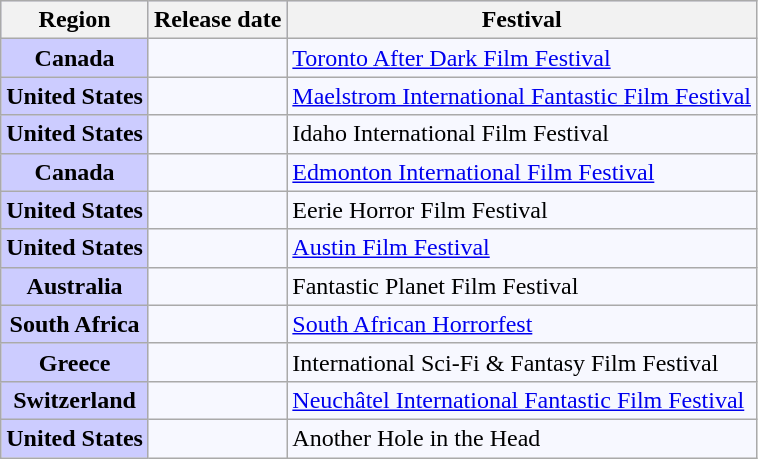<table class="wikitable sortable">
<tr style=background:#ccccff>
<th>Region</th>
<th>Release date</th>
<th>Festival</th>
</tr>
<tr>
<th style="background: #ccccff;">Canada</th>
<td style="background: #f7f8ff; white-space: nowrap;"></td>
<td style="background: #f7f8ff; white-space: nowrap;"><a href='#'>Toronto After Dark Film Festival</a></td>
</tr>
<tr>
<th style="background: #ccccff;">United States</th>
<td style="background: #f7f8ff; white-space: nowrap;"></td>
<td style="background: #f7f8ff; white-space: nowrap;"><a href='#'>Maelstrom International Fantastic Film Festival</a></td>
</tr>
<tr>
<th style="background: #ccccff;">United States</th>
<td style="background: #f7f8ff; white-space: nowrap;"></td>
<td style="background: #f7f8ff; white-space: nowrap;">Idaho International Film Festival</td>
</tr>
<tr>
<th style="background: #ccccff;">Canada</th>
<td style="background: #f7f8ff; white-space: nowrap;"></td>
<td style="background: #f7f8ff; white-space: nowrap;"><a href='#'>Edmonton International Film Festival</a></td>
</tr>
<tr>
<th style="background: #ccccff;">United States</th>
<td style="background: #f7f8ff; white-space: nowrap;"></td>
<td style="background: #f7f8ff; white-space: nowrap;">Eerie Horror Film Festival</td>
</tr>
<tr>
<th style="background: #ccccff;">United States</th>
<td style="background: #f7f8ff; white-space: nowrap;"></td>
<td style="background: #f7f8ff; white-space: nowrap;"><a href='#'>Austin Film Festival</a></td>
</tr>
<tr>
<th style="background: #ccccff;">Australia</th>
<td style="background: #f7f8ff; white-space: nowrap;"></td>
<td style="background: #f7f8ff; white-space: nowrap;">Fantastic Planet Film Festival</td>
</tr>
<tr>
<th style="background: #ccccff;">South Africa</th>
<td style="background: #f7f8ff; white-space: nowrap;"></td>
<td style="background: #f7f8ff; white-space: nowrap;"><a href='#'>South African Horrorfest</a></td>
</tr>
<tr>
<th style="background: #ccccff;">Greece</th>
<td style="background: #f7f8ff; white-space: nowrap;"></td>
<td style="background: #f7f8ff; white-space: nowrap;">International Sci-Fi & Fantasy Film Festival</td>
</tr>
<tr>
<th style="background: #ccccff;">Switzerland</th>
<td style="background: #f7f8ff; white-space: nowrap;"></td>
<td style="background: #f7f8ff; white-space: nowrap;"><a href='#'>Neuchâtel International Fantastic Film Festival</a></td>
</tr>
<tr>
<th style="background: #ccccff;">United States</th>
<td style="background: #f7f8ff; white-space: nowrap;"></td>
<td style="background: #f7f8ff; white-space: nowrap;">Another Hole in the Head</td>
</tr>
</table>
